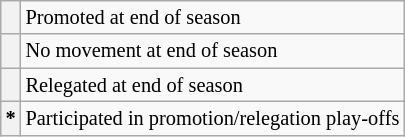<table class="wikitable" style="font-size:85%">
<tr>
<th></th>
<td>Promoted at end of season</td>
</tr>
<tr>
<th></th>
<td>No movement at end of season</td>
</tr>
<tr>
<th></th>
<td>Relegated at end of season</td>
</tr>
<tr>
<th>*</th>
<td>Participated in promotion/relegation play-offs</td>
</tr>
</table>
